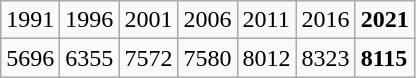<table class="wikitable">
<tr>
<td>1991</td>
<td>1996</td>
<td>2001</td>
<td>2006</td>
<td>2011</td>
<td>2016</td>
<td><strong>2021</strong></td>
</tr>
<tr>
<td>5696</td>
<td>6355</td>
<td>7572</td>
<td>7580</td>
<td>8012</td>
<td>8323</td>
<td><strong>8115</strong></td>
</tr>
</table>
